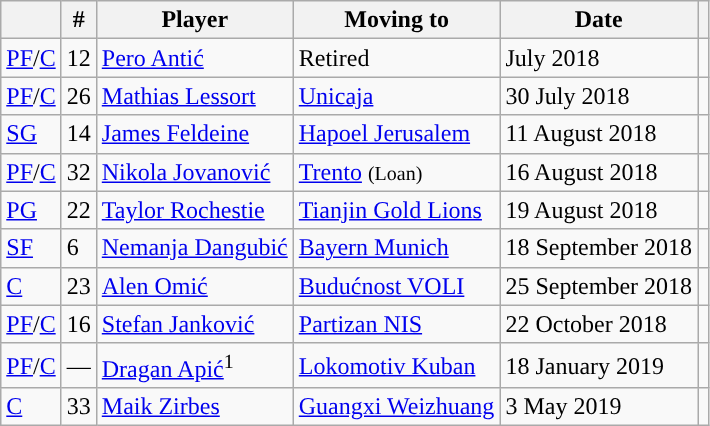<table class="wikitable sortable" style="text-align: left;">
<tr>
<th></th>
<th>#</th>
<th>Player</th>
<th>Moving to</th>
<th>Date</th>
<th></th>
</tr>
<tr>
<td><a href='#'>PF</a>/<a href='#'>C</a></td>
<td>12</td>
<td> <a href='#'>Pero Antić</a></td>
<td> Retired</td>
<td>July 2018</td>
<td></td>
</tr>
<tr>
<td><a href='#'>PF</a>/<a href='#'>C</a></td>
<td>26</td>
<td> <a href='#'>Mathias Lessort</a></td>
<td> <a href='#'>Unicaja</a></td>
<td>30 July 2018</td>
<td></td>
</tr>
<tr>
<td><a href='#'>SG</a></td>
<td>14</td>
<td> <a href='#'>James Feldeine</a></td>
<td> <a href='#'>Hapoel Jerusalem</a></td>
<td>11 August 2018</td>
<td></td>
</tr>
<tr>
<td><a href='#'>PF</a>/<a href='#'>C</a></td>
<td>32</td>
<td> <a href='#'>Nikola Jovanović</a></td>
<td> <a href='#'>Trento</a> <small>(Loan)</small></td>
<td>16 August 2018</td>
<td></td>
</tr>
<tr>
<td><a href='#'>PG</a></td>
<td>22</td>
<td> <a href='#'>Taylor Rochestie</a></td>
<td> <a href='#'>Tianjin Gold Lions</a></td>
<td>19 August 2018</td>
<td></td>
</tr>
<tr>
<td><a href='#'>SF</a></td>
<td>6</td>
<td> <a href='#'>Nemanja Dangubić</a></td>
<td> <a href='#'>Bayern Munich</a></td>
<td>18 September 2018</td>
<td></td>
</tr>
<tr>
<td><a href='#'>C</a></td>
<td>23</td>
<td> <a href='#'>Alen Omić</a></td>
<td> <a href='#'>Budućnost VOLI</a></td>
<td>25 September 2018</td>
<td></td>
</tr>
<tr>
<td><a href='#'>PF</a>/<a href='#'>C</a></td>
<td>16</td>
<td> <a href='#'>Stefan Janković</a></td>
<td> <a href='#'>Partizan NIS</a></td>
<td>22 October 2018</td>
<td></td>
</tr>
<tr>
<td><a href='#'>PF</a>/<a href='#'>C</a></td>
<td>—</td>
<td> <a href='#'>Dragan Apić</a><sup>1</sup></td>
<td> <a href='#'>Lokomotiv Kuban</a></td>
<td>18 January 2019</td>
<td></td>
</tr>
<tr>
<td><a href='#'>C</a></td>
<td>33</td>
<td> <a href='#'>Maik Zirbes</a></td>
<td> <a href='#'>Guangxi Weizhuang</a></td>
<td>3 May 2019</td>
<td></td>
</tr>
</table>
